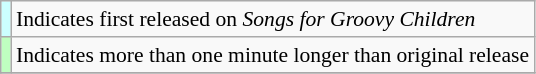<table class="wikitable" style="font-size:90%;">
<tr>
<th scope="row" style="background-color:#CCFFFF"></th>
<td>Indicates first released on <em>Songs for Groovy Children</em></td>
</tr>
<tr>
<th scope="row" style="background-color:#BFFFC0"></th>
<td>Indicates more than one minute longer than original release</td>
</tr>
<tr>
</tr>
</table>
